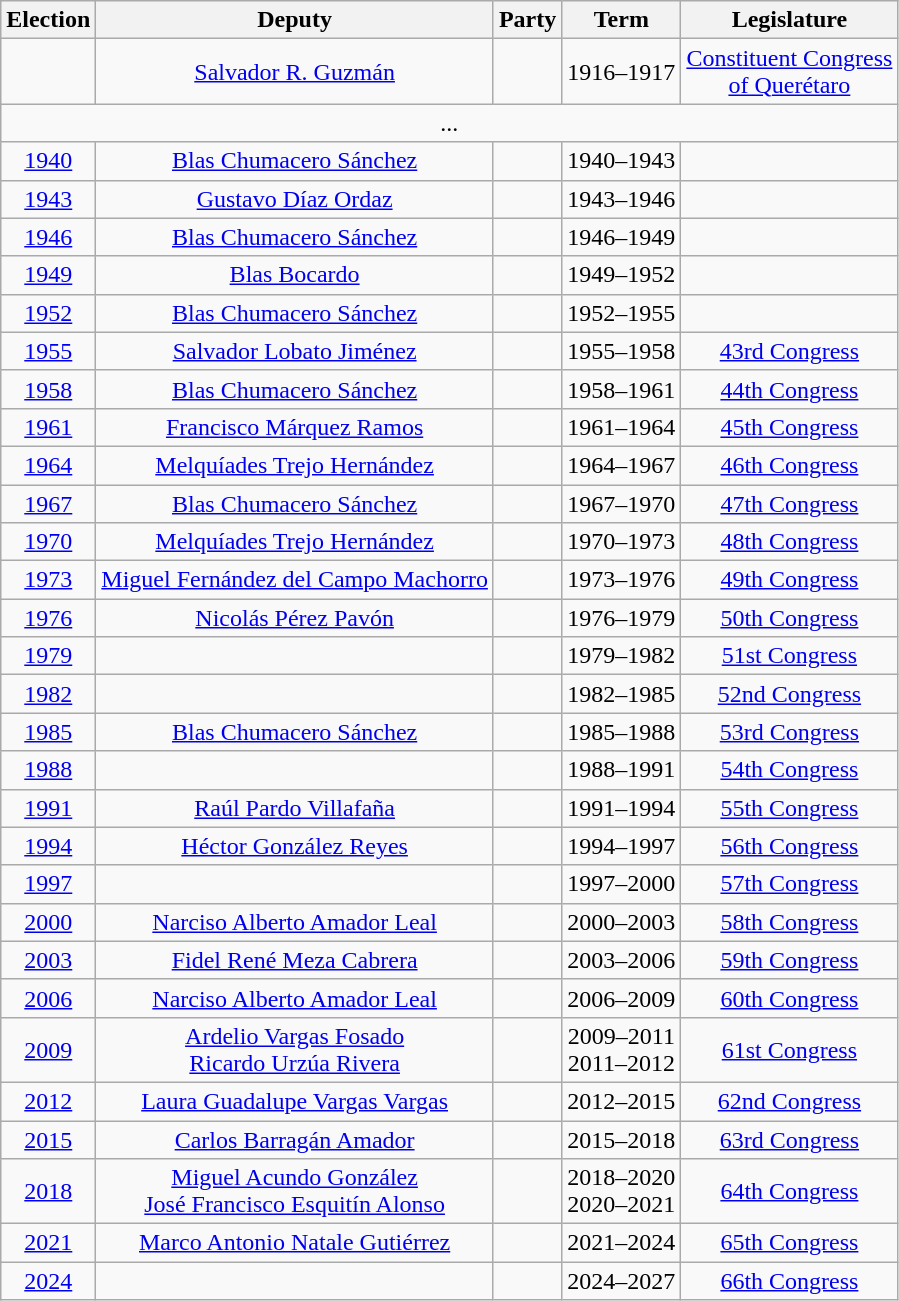<table class="wikitable sortable" style="text-align: center">
<tr>
<th>Election</th>
<th class="unsortable">Deputy</th>
<th class="unsortable">Party</th>
<th class="unsortable">Term</th>
<th class="unsortable">Legislature</th>
</tr>
<tr>
<td></td>
<td><a href='#'>Salvador R. Guzmán</a></td>
<td></td>
<td>1916–1917</td>
<td><a href='#'>Constituent Congress<br>of Querétaro</a></td>
</tr>
<tr>
<td colspan=6> ...</td>
</tr>
<tr>
<td><a href='#'>1940</a></td>
<td><a href='#'>Blas Chumacero Sánchez</a></td>
<td></td>
<td>1940–1943</td>
<td></td>
</tr>
<tr>
<td><a href='#'>1943</a></td>
<td><a href='#'>Gustavo Díaz Ordaz</a></td>
<td></td>
<td>1943–1946</td>
<td></td>
</tr>
<tr>
<td><a href='#'>1946</a></td>
<td><a href='#'>Blas Chumacero Sánchez</a></td>
<td></td>
<td>1946–1949</td>
<td></td>
</tr>
<tr>
<td><a href='#'>1949</a></td>
<td><a href='#'>Blas Bocardo</a></td>
<td></td>
<td>1949–1952</td>
<td></td>
</tr>
<tr>
<td><a href='#'>1952</a></td>
<td><a href='#'>Blas Chumacero Sánchez</a></td>
<td></td>
<td>1952–1955</td>
<td></td>
</tr>
<tr>
<td><a href='#'>1955</a></td>
<td><a href='#'>Salvador Lobato Jiménez</a></td>
<td></td>
<td>1955–1958</td>
<td><a href='#'>43rd Congress</a></td>
</tr>
<tr>
<td><a href='#'>1958</a></td>
<td><a href='#'>Blas Chumacero Sánchez</a></td>
<td></td>
<td>1958–1961</td>
<td><a href='#'>44th Congress</a></td>
</tr>
<tr>
<td><a href='#'>1961</a></td>
<td><a href='#'>Francisco Márquez Ramos</a></td>
<td></td>
<td>1961–1964</td>
<td><a href='#'>45th Congress</a></td>
</tr>
<tr>
<td><a href='#'>1964</a></td>
<td><a href='#'>Melquíades Trejo Hernández</a></td>
<td></td>
<td>1964–1967</td>
<td><a href='#'>46th Congress</a></td>
</tr>
<tr>
<td><a href='#'>1967</a></td>
<td><a href='#'>Blas Chumacero Sánchez</a></td>
<td></td>
<td>1967–1970</td>
<td><a href='#'>47th Congress</a></td>
</tr>
<tr>
<td><a href='#'>1970</a></td>
<td><a href='#'>Melquíades Trejo Hernández</a></td>
<td></td>
<td>1970–1973</td>
<td><a href='#'>48th Congress</a></td>
</tr>
<tr>
<td><a href='#'>1973</a></td>
<td><a href='#'>Miguel Fernández del Campo Machorro</a></td>
<td></td>
<td>1973–1976</td>
<td><a href='#'>49th Congress</a></td>
</tr>
<tr>
<td><a href='#'>1976</a></td>
<td><a href='#'>Nicolás Pérez Pavón</a></td>
<td></td>
<td>1976–1979</td>
<td><a href='#'>50th Congress</a></td>
</tr>
<tr>
<td><a href='#'>1979</a></td>
<td></td>
<td></td>
<td>1979–1982</td>
<td><a href='#'>51st Congress</a></td>
</tr>
<tr>
<td><a href='#'>1982</a></td>
<td></td>
<td></td>
<td>1982–1985</td>
<td><a href='#'>52nd Congress</a></td>
</tr>
<tr>
<td><a href='#'>1985</a></td>
<td><a href='#'>Blas Chumacero Sánchez</a></td>
<td></td>
<td>1985–1988</td>
<td><a href='#'>53rd Congress</a></td>
</tr>
<tr>
<td><a href='#'>1988</a></td>
<td></td>
<td></td>
<td>1988–1991</td>
<td><a href='#'>54th Congress</a></td>
</tr>
<tr>
<td><a href='#'>1991</a></td>
<td><a href='#'>Raúl Pardo Villafaña</a></td>
<td></td>
<td>1991–1994</td>
<td><a href='#'>55th Congress</a></td>
</tr>
<tr>
<td><a href='#'>1994</a></td>
<td><a href='#'>Héctor González Reyes</a></td>
<td></td>
<td>1994–1997</td>
<td><a href='#'>56th Congress</a></td>
</tr>
<tr>
<td><a href='#'>1997</a></td>
<td></td>
<td></td>
<td>1997–2000</td>
<td><a href='#'>57th Congress</a></td>
</tr>
<tr>
<td><a href='#'>2000</a></td>
<td><a href='#'>Narciso Alberto Amador Leal</a></td>
<td></td>
<td>2000–2003</td>
<td><a href='#'>58th Congress</a></td>
</tr>
<tr>
<td><a href='#'>2003</a></td>
<td><a href='#'>Fidel René Meza Cabrera</a></td>
<td> </td>
<td>2003–2006</td>
<td><a href='#'>59th Congress</a></td>
</tr>
<tr>
<td><a href='#'>2006</a></td>
<td><a href='#'>Narciso Alberto Amador Leal</a></td>
<td></td>
<td>2006–2009</td>
<td><a href='#'>60th Congress</a></td>
</tr>
<tr>
<td><a href='#'>2009</a></td>
<td><a href='#'>Ardelio Vargas Fosado</a><br><a href='#'>Ricardo Urzúa Rivera</a></td>
<td></td>
<td>2009–2011<br>2011–2012</td>
<td><a href='#'>61st Congress</a></td>
</tr>
<tr>
<td><a href='#'>2012</a></td>
<td><a href='#'>Laura Guadalupe Vargas Vargas</a></td>
<td></td>
<td>2012–2015</td>
<td><a href='#'>62nd Congress</a></td>
</tr>
<tr>
<td><a href='#'>2015</a></td>
<td><a href='#'>Carlos Barragán Amador</a></td>
<td></td>
<td>2015–2018</td>
<td><a href='#'>63rd Congress</a></td>
</tr>
<tr>
<td><a href='#'>2018</a></td>
<td><a href='#'>Miguel Acundo González</a><br><a href='#'>José Francisco Esquitín Alonso</a></td>
<td></td>
<td>2018–2020<br>2020–2021</td>
<td><a href='#'>64th Congress</a></td>
</tr>
<tr>
<td><a href='#'>2021</a></td>
<td><a href='#'>Marco Antonio Natale Gutiérrez</a></td>
<td></td>
<td>2021–2024</td>
<td><a href='#'>65th Congress</a></td>
</tr>
<tr>
<td><a href='#'>2024</a></td>
<td></td>
<td></td>
<td>2024–2027</td>
<td><a href='#'>66th Congress</a></td>
</tr>
</table>
